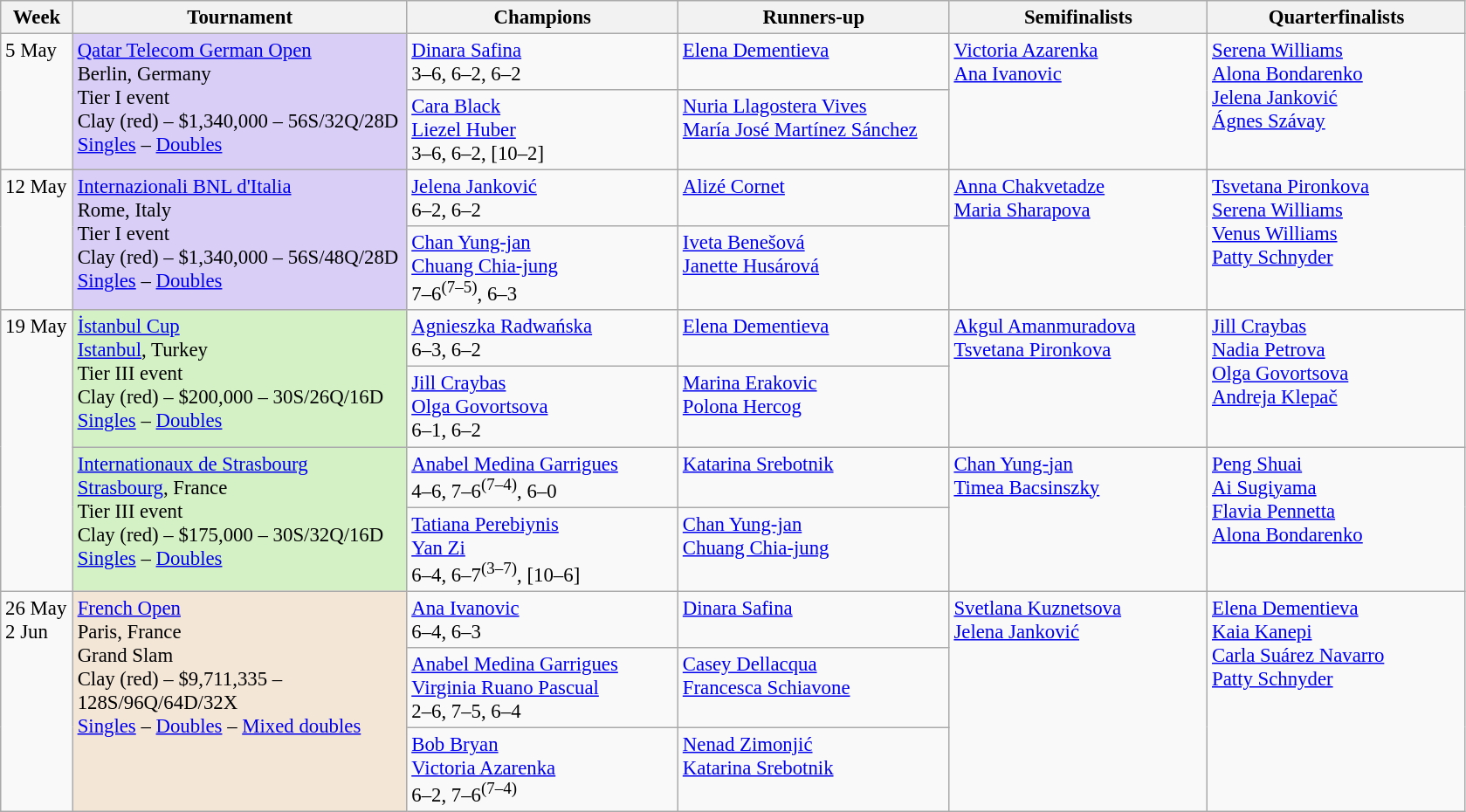<table class=wikitable style=font-size:95%>
<tr>
<th style="width:48px;">Week</th>
<th style="width:248px;">Tournament</th>
<th style="width:200px;">Champions</th>
<th style="width:200px;">Runners-up</th>
<th style="width:190px;">Semifinalists</th>
<th style="width:190px;">Quarterfinalists</th>
</tr>
<tr valign="top">
<td rowspan=2>5 May</td>
<td rowspan=2 style="background:#d8cef6;"><a href='#'>Qatar Telecom German Open</a><br> Berlin, Germany<br>Tier I event<br>Clay (red) – $1,340,000 – 56S/32Q/28D<br><a href='#'>Singles</a> – <a href='#'>Doubles</a></td>
<td> <a href='#'>Dinara Safina</a><br> 3–6, 6–2, 6–2</td>
<td> <a href='#'>Elena Dementieva</a></td>
<td rowspan=2> <a href='#'>Victoria Azarenka</a><br> <a href='#'>Ana Ivanovic</a></td>
<td rowspan=2> <a href='#'>Serena Williams</a><br> <a href='#'>Alona Bondarenko</a><br>  <a href='#'>Jelena Janković</a><br> <a href='#'>Ágnes Szávay</a></td>
</tr>
<tr valign="top">
<td> <a href='#'>Cara Black</a> <br>  <a href='#'>Liezel Huber</a> <br> 3–6, 6–2, [10–2]</td>
<td> <a href='#'>Nuria Llagostera Vives</a> <br>   <a href='#'>María José Martínez Sánchez</a></td>
</tr>
<tr valign="top">
<td rowspan=2>12 May</td>
<td rowspan=2 style="background:#d8cef6;"><a href='#'>Internazionali BNL d'Italia</a><br> Rome, Italy<br>Tier I event<br>Clay (red) – $1,340,000 – 56S/48Q/28D<br><a href='#'>Singles</a> – <a href='#'>Doubles</a></td>
<td> <a href='#'>Jelena Janković</a><br>6–2, 6–2</td>
<td> <a href='#'>Alizé Cornet</a></td>
<td rowspan=2> <a href='#'>Anna Chakvetadze</a><br>  <a href='#'>Maria Sharapova</a></td>
<td rowspan=2> <a href='#'>Tsvetana Pironkova</a><br> <a href='#'>Serena Williams</a><br> <a href='#'>Venus Williams</a><br> <a href='#'>Patty Schnyder</a></td>
</tr>
<tr valign="top">
<td> <a href='#'>Chan Yung-jan</a> <br>  <a href='#'>Chuang Chia-jung</a><br>7–6<sup>(7–5)</sup>, 6–3</td>
<td> <a href='#'>Iveta Benešová</a> <br>  <a href='#'>Janette Husárová</a></td>
</tr>
<tr valign="top">
<td rowspan=4>19 May</td>
<td rowspan=2 style="background:#d4f1c5;"><a href='#'>İstanbul Cup</a><br> <a href='#'>Istanbul</a>, Turkey<br>Tier III event<br>Clay (red) – $200,000 – 30S/26Q/16D<br><a href='#'>Singles</a> – <a href='#'>Doubles</a></td>
<td> <a href='#'>Agnieszka Radwańska</a> <br>6–3, 6–2</td>
<td> <a href='#'>Elena Dementieva</a></td>
<td rowspan=2> <a href='#'>Akgul Amanmuradova</a><br> <a href='#'>Tsvetana Pironkova</a></td>
<td rowspan=2> <a href='#'>Jill Craybas</a><br> <a href='#'>Nadia Petrova</a> <br>   <a href='#'>Olga Govortsova</a><br> <a href='#'>Andreja Klepač</a></td>
</tr>
<tr valign="top">
<td> <a href='#'>Jill Craybas</a> <br>  <a href='#'>Olga Govortsova</a><br>6–1, 6–2</td>
<td> <a href='#'>Marina Erakovic</a> <br>  <a href='#'>Polona Hercog</a></td>
</tr>
<tr valign="top">
<td rowspan=2 style="background:#d4f1c5;"><a href='#'>Internationaux de Strasbourg</a><br> <a href='#'>Strasbourg</a>, France<br>Tier III event<br>Clay (red) – $175,000 – 30S/32Q/16D<br><a href='#'>Singles</a> – <a href='#'>Doubles</a></td>
<td> <a href='#'>Anabel Medina Garrigues</a><br>4–6, 7–6<sup>(7–4)</sup>, 6–0</td>
<td> <a href='#'>Katarina Srebotnik</a></td>
<td rowspan=2> <a href='#'>Chan Yung-jan</a><br> <a href='#'>Timea Bacsinszky</a></td>
<td rowspan=2> <a href='#'>Peng Shuai</a><br> <a href='#'>Ai Sugiyama</a><br> <a href='#'>Flavia Pennetta</a><br> <a href='#'>Alona Bondarenko</a></td>
</tr>
<tr valign="top">
<td> <a href='#'>Tatiana Perebiynis</a> <br>  <a href='#'>Yan Zi</a><br>6–4, 6–7<sup>(3–7)</sup>, [10–6]</td>
<td> <a href='#'>Chan Yung-jan</a> <br>  <a href='#'>Chuang Chia-jung</a></td>
</tr>
<tr valign="top">
<td rowspan=3>26 May<br>2 Jun</td>
<td rowspan=3 style="background:#f3e6d7;"><a href='#'>French Open</a><br> Paris, France<br>Grand Slam<br>Clay (red) – $9,711,335 – 128S/96Q/64D/32X<br><a href='#'>Singles</a> – <a href='#'>Doubles</a>  – <a href='#'>Mixed doubles</a></td>
<td> <a href='#'>Ana Ivanovic</a><br> 6–4, 6–3</td>
<td> <a href='#'>Dinara Safina</a></td>
<td rowspan=3> <a href='#'>Svetlana Kuznetsova</a><br> <a href='#'>Jelena Janković</a></td>
<td rowspan=3> <a href='#'>Elena Dementieva</a><br> <a href='#'>Kaia Kanepi</a><br> <a href='#'>Carla Suárez Navarro</a><br> <a href='#'>Patty Schnyder</a></td>
</tr>
<tr valign="top">
<td> <a href='#'>Anabel Medina Garrigues</a> <br>  <a href='#'>Virginia Ruano Pascual</a><br>2–6, 7–5, 6–4</td>
<td> <a href='#'>Casey Dellacqua</a> <br>  <a href='#'>Francesca Schiavone</a></td>
</tr>
<tr valign=top>
<td> <a href='#'>Bob Bryan</a> <br>  <a href='#'>Victoria Azarenka</a><br>6–2, 7–6<sup>(7–4)</sup></td>
<td> <a href='#'>Nenad Zimonjić</a> <br>  <a href='#'>Katarina Srebotnik</a></td>
</tr>
</table>
